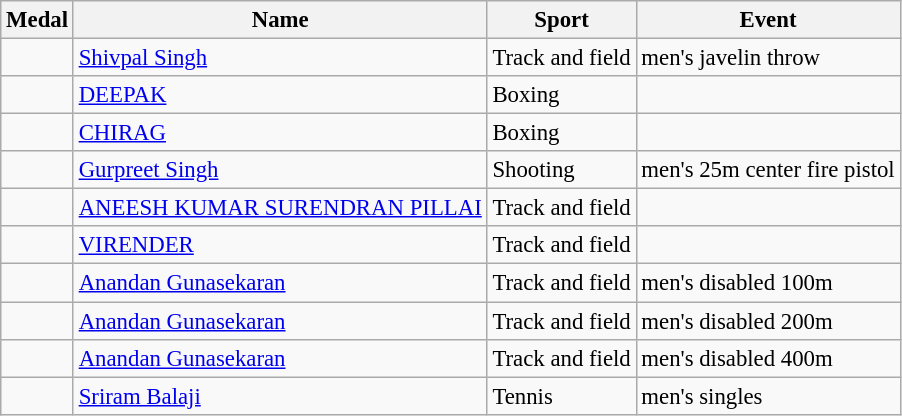<table class="wikitable sortable" style="font-size: 95%;">
<tr>
<th>Medal</th>
<th>Name</th>
<th>Sport</th>
<th>Event</th>
</tr>
<tr>
<td></td>
<td><a href='#'>Shivpal Singh</a></td>
<td>Track and field</td>
<td>men's javelin throw</td>
</tr>
<tr>
<td></td>
<td><a href='#'>DEEPAK</a></td>
<td>Boxing</td>
<td></td>
</tr>
<tr>
<td></td>
<td><a href='#'>CHIRAG</a></td>
<td>Boxing</td>
<td></td>
</tr>
<tr>
<td></td>
<td><a href='#'>Gurpreet Singh</a></td>
<td>Shooting</td>
<td>men's 25m center fire pistol</td>
</tr>
<tr>
<td></td>
<td><a href='#'>ANEESH KUMAR SURENDRAN PILLAI</a></td>
<td>Track and field</td>
<td></td>
</tr>
<tr>
<td></td>
<td><a href='#'>VIRENDER </a></td>
<td>Track and field</td>
<td></td>
</tr>
<tr>
<td></td>
<td><a href='#'>Anandan Gunasekaran</a></td>
<td>Track and field</td>
<td>men's disabled 100m</td>
</tr>
<tr>
<td></td>
<td><a href='#'>Anandan Gunasekaran</a></td>
<td>Track and field</td>
<td>men's disabled 200m</td>
</tr>
<tr>
<td></td>
<td><a href='#'>Anandan Gunasekaran</a></td>
<td>Track and field</td>
<td>men's disabled 400m</td>
</tr>
<tr>
<td></td>
<td><a href='#'>Sriram Balaji</a></td>
<td>Tennis</td>
<td>men's singles</td>
</tr>
</table>
